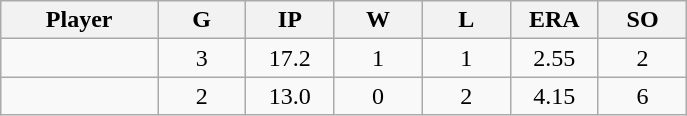<table class="wikitable sortable">
<tr>
<th bgcolor="#DDDDFF" width="16%">Player</th>
<th bgcolor="#DDDDFF" width="9%">G</th>
<th bgcolor="#DDDDFF" width="9%">IP</th>
<th bgcolor="#DDDDFF" width="9%">W</th>
<th bgcolor="#DDDDFF" width="9%">L</th>
<th bgcolor="#DDDDFF" width="9%">ERA</th>
<th bgcolor="#DDDDFF" width="9%">SO</th>
</tr>
<tr align="center">
<td></td>
<td>3</td>
<td>17.2</td>
<td>1</td>
<td>1</td>
<td>2.55</td>
<td>2</td>
</tr>
<tr align="center">
<td></td>
<td>2</td>
<td>13.0</td>
<td>0</td>
<td>2</td>
<td>4.15</td>
<td>6</td>
</tr>
</table>
